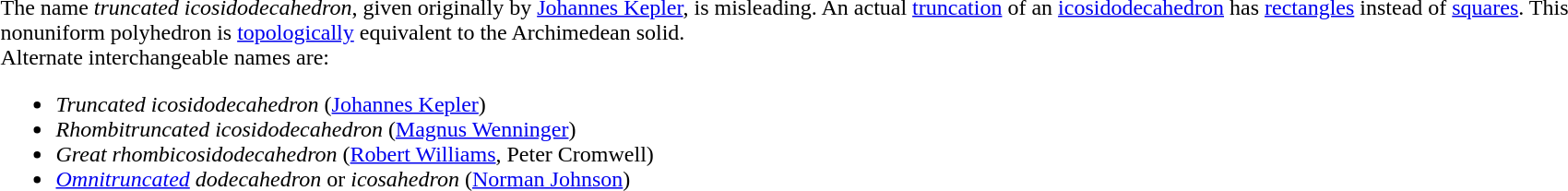<table>
<tr>
<td><br>The name <em>truncated icosidodecahedron</em>, given originally by <a href='#'>Johannes Kepler</a>, is misleading. An actual <a href='#'>truncation</a> of an <a href='#'>icosidodecahedron</a> has <a href='#'>rectangles</a> instead of <a href='#'>squares</a>. This nonuniform polyhedron is <a href='#'>topologically</a> equivalent to the Archimedean solid.<br>Alternate interchangeable names are:<ul><li><em>Truncated icosidodecahedron</em> (<a href='#'>Johannes Kepler</a>)</li><li><em>Rhombitruncated icosidodecahedron</em> (<a href='#'>Magnus Wenninger</a>)</li><li><em>Great rhombicosidodecahedron</em> (<a href='#'>Robert Williams</a>, Peter Cromwell)</li><li><em><a href='#'>Omnitruncated</a> dodecahedron</em> or <em>icosahedron</em> (<a href='#'>Norman Johnson</a>)</li></ul></td>
<td style="padding-left:50px;"><br></td>
</tr>
</table>
